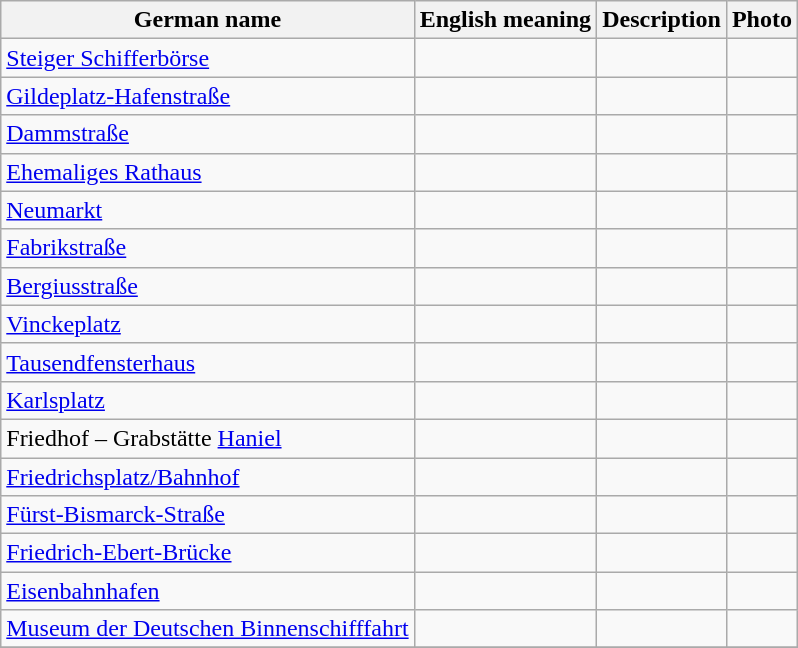<table class="wikitable">
<tr>
<th>German name</th>
<th>English meaning</th>
<th>Description</th>
<th>Photo</th>
</tr>
<tr>
<td><a href='#'>Steiger Schifferbörse</a></td>
<td></td>
<td></td>
<td></td>
</tr>
<tr>
<td><a href='#'>Gildeplatz-Hafenstraße</a></td>
<td></td>
<td></td>
<td></td>
</tr>
<tr>
<td><a href='#'>Dammstraße</a></td>
<td></td>
<td></td>
<td></td>
</tr>
<tr>
<td><a href='#'>Ehemaliges Rathaus</a></td>
<td></td>
<td></td>
<td></td>
</tr>
<tr>
<td><a href='#'>Neumarkt</a></td>
<td></td>
<td></td>
<td></td>
</tr>
<tr>
<td><a href='#'>Fabrikstraße</a></td>
<td></td>
<td></td>
<td></td>
</tr>
<tr>
<td><a href='#'>Bergiusstraße</a></td>
<td></td>
<td></td>
<td></td>
</tr>
<tr>
<td><a href='#'>Vinckeplatz</a></td>
<td></td>
<td></td>
<td></td>
</tr>
<tr>
<td><a href='#'>Tausendfensterhaus</a></td>
<td></td>
<td></td>
<td></td>
</tr>
<tr>
<td><a href='#'>Karlsplatz</a></td>
<td></td>
<td></td>
<td></td>
</tr>
<tr>
<td>Friedhof – Grabstätte <a href='#'>Haniel</a></td>
<td></td>
<td></td>
<td></td>
</tr>
<tr>
<td><a href='#'>Friedrichsplatz/Bahnhof</a></td>
<td></td>
<td></td>
<td></td>
</tr>
<tr>
<td><a href='#'>Fürst-Bismarck-Straße</a></td>
<td></td>
<td></td>
<td></td>
</tr>
<tr>
<td><a href='#'>Friedrich-Ebert-Brücke</a></td>
<td></td>
<td></td>
<td></td>
</tr>
<tr>
<td><a href='#'>Eisenbahnhafen</a></td>
<td></td>
<td></td>
<td></td>
</tr>
<tr>
<td><a href='#'>Museum der Deutschen Binnenschifffahrt</a></td>
<td></td>
<td></td>
<td></td>
</tr>
<tr>
</tr>
</table>
